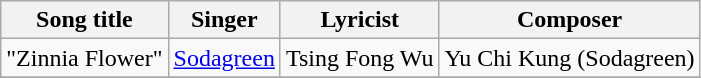<table class="wikitable">
<tr>
<th><strong>Song title</strong></th>
<th>Singer</th>
<th>Lyricist</th>
<th>Composer</th>
</tr>
<tr>
<td>"Zinnia Flower"</td>
<td><a href='#'>Sodagreen</a></td>
<td>Tsing Fong Wu</td>
<td>Yu Chi Kung (Sodagreen)</td>
</tr>
<tr>
</tr>
</table>
